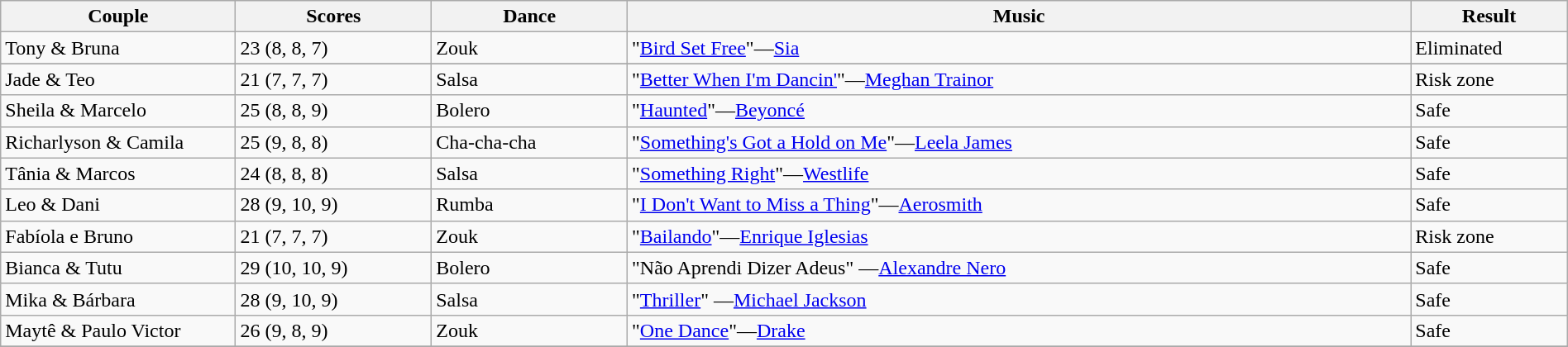<table class="wikitable sortable" style="width:100%;">
<tr>
<th style="width:15.0%;">Couple</th>
<th style="width:12.5%;">Scores</th>
<th style="width:12.5%;">Dance</th>
<th style="width:50.0%;">Music</th>
<th style="width:10.0%;">Result</th>
</tr>
<tr>
<td>Tony & Bruna</td>
<td>23 (8, 8, 7)</td>
<td>Zouk</td>
<td>"<a href='#'>Bird Set Free</a>"—<a href='#'>Sia</a></td>
<td>Eliminated</td>
</tr>
<tr>
</tr>
<tr>
<td>Jade & Teo</td>
<td>21 (7, 7, 7)</td>
<td>Salsa</td>
<td>"<a href='#'>Better When I'm Dancin'</a>"—<a href='#'>Meghan Trainor</a></td>
<td>Risk zone</td>
</tr>
<tr>
<td>Sheila & Marcelo</td>
<td>25 (8, 8, 9)</td>
<td>Bolero</td>
<td>"<a href='#'>Haunted</a>"—<a href='#'>Beyoncé</a></td>
<td>Safe</td>
</tr>
<tr>
<td>Richarlyson & Camila</td>
<td>25 (9, 8, 8)</td>
<td>Cha-cha-cha</td>
<td>"<a href='#'>Something's Got a Hold on Me</a>"—<a href='#'>Leela James</a></td>
<td>Safe</td>
</tr>
<tr>
<td>Tânia & Marcos</td>
<td>24 (8, 8, 8)</td>
<td>Salsa</td>
<td>"<a href='#'>Something Right</a>"—<a href='#'>Westlife</a></td>
<td>Safe</td>
</tr>
<tr>
<td>Leo & Dani</td>
<td>28 (9, 10, 9)</td>
<td>Rumba</td>
<td>"<a href='#'>I Don't Want to Miss a Thing</a>"—<a href='#'>Aerosmith</a></td>
<td>Safe</td>
</tr>
<tr>
<td>Fabíola e Bruno</td>
<td>21 (7, 7, 7)</td>
<td>Zouk</td>
<td>"<a href='#'>Bailando</a>"—<a href='#'>Enrique Iglesias</a></td>
<td>Risk zone</td>
</tr>
<tr>
<td>Bianca & Tutu</td>
<td>29 (10, 10, 9)</td>
<td>Bolero</td>
<td>"Não Aprendi Dizer Adeus" —<a href='#'>Alexandre Nero</a></td>
<td>Safe</td>
</tr>
<tr>
<td>Mika & Bárbara</td>
<td>28 (9, 10, 9)</td>
<td>Salsa</td>
<td>"<a href='#'>Thriller</a>" —<a href='#'>Michael Jackson</a></td>
<td>Safe</td>
</tr>
<tr>
<td>Maytê & Paulo Victor</td>
<td>26 (9, 8, 9)</td>
<td>Zouk</td>
<td>"<a href='#'>One Dance</a>"—<a href='#'>Drake</a></td>
<td>Safe</td>
</tr>
<tr>
</tr>
</table>
